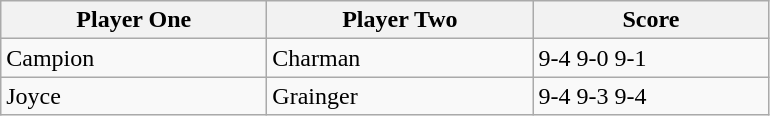<table class="wikitable">
<tr>
<th width=170>Player One</th>
<th width=170>Player Two</th>
<th width=150>Score</th>
</tr>
<tr>
<td> Campion</td>
<td> Charman</td>
<td>9-4 9-0 9-1</td>
</tr>
<tr>
<td> Joyce</td>
<td> Grainger</td>
<td>9-4 9-3 9-4</td>
</tr>
</table>
